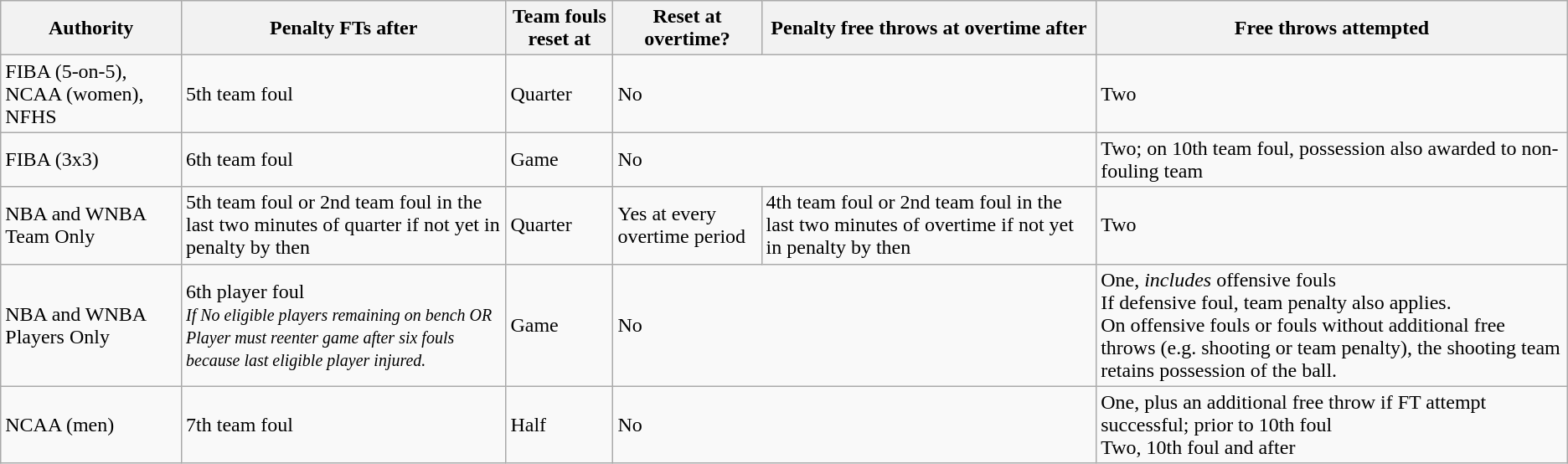<table class="wikitable">
<tr>
<th>Authority</th>
<th>Penalty FTs after</th>
<th>Team fouls reset at</th>
<th>Reset at overtime?</th>
<th>Penalty free throws at overtime after</th>
<th>Free throws attempted</th>
</tr>
<tr>
<td>FIBA (5-on-5), NCAA (women), NFHS</td>
<td>5th team foul</td>
<td>Quarter</td>
<td colspan="2">No</td>
<td>Two</td>
</tr>
<tr>
<td>FIBA (3x3)</td>
<td>6th team foul</td>
<td>Game</td>
<td colspan="2">No</td>
<td>Two; on 10th team foul, possession also awarded to non-fouling team</td>
</tr>
<tr>
<td>NBA and WNBA <br>Team Only</td>
<td>5th team foul or 2nd team foul in the last two minutes of quarter if not yet in penalty by then</td>
<td>Quarter</td>
<td>Yes at every overtime period</td>
<td>4th team foul or 2nd team foul in the last two minutes of overtime if not yet in penalty by then</td>
<td>Two</td>
</tr>
<tr>
<td>NBA and WNBA <br>Players Only</td>
<td>6th player foul <br><small><em>If No eligible players remaining on bench OR</em> <br> <em>Player must reenter game after six fouls because last eligible player injured.</em></small></td>
<td>Game</td>
<td colspan="2">No</td>
<td>One, <em>includes</em> offensive fouls <br>If defensive foul, team penalty also applies.  <br> On offensive fouls or fouls without additional free throws (e.g. shooting or team penalty), the shooting team retains possession of the ball.</td>
</tr>
<tr>
<td>NCAA (men)</td>
<td>7th team foul</td>
<td>Half</td>
<td colspan="2">No</td>
<td>One, plus an additional free throw if FT attempt successful; prior to 10th foul<br>Two, 10th foul and after</td>
</tr>
</table>
